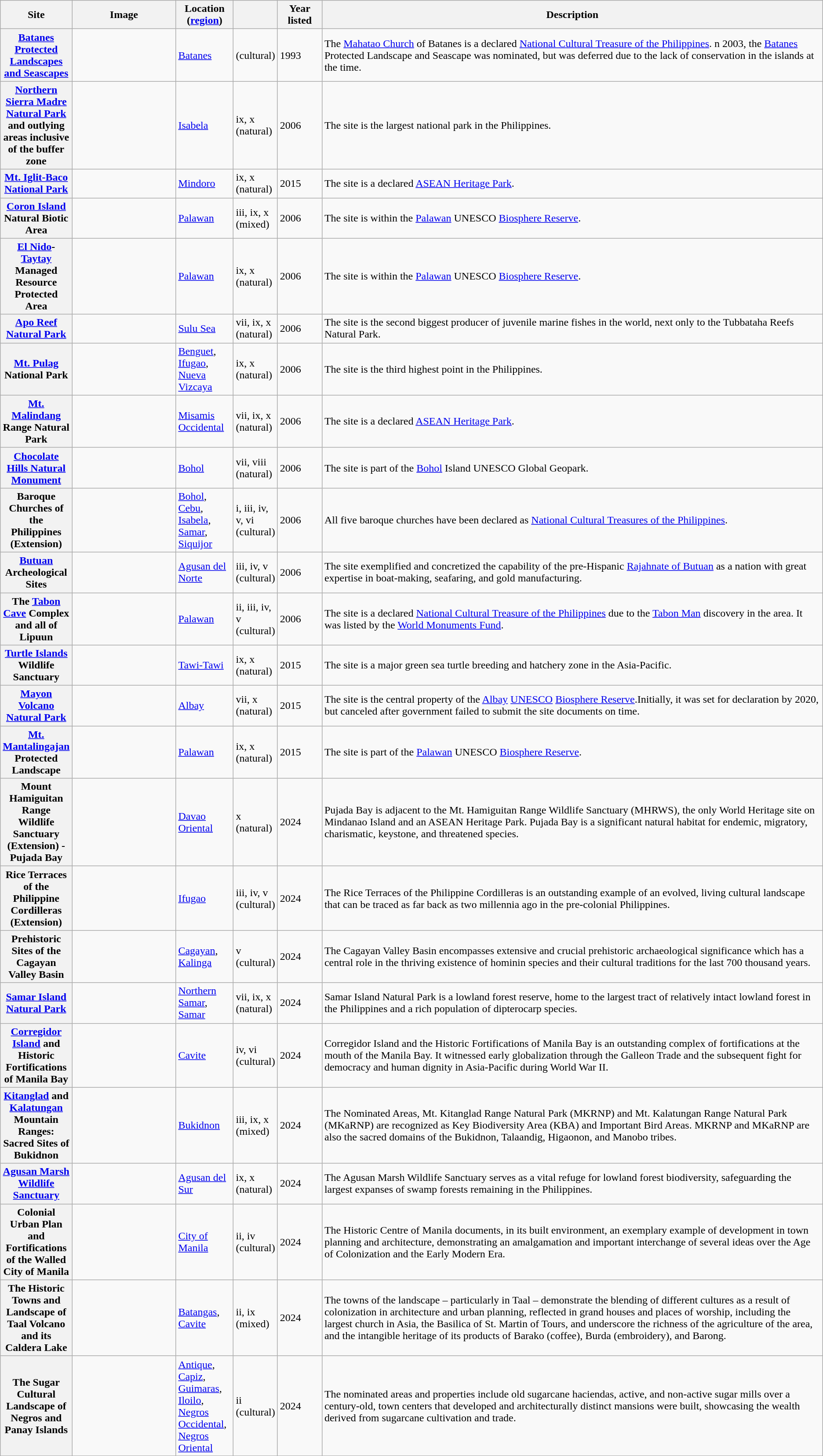<table class="wikitable sortable plainrowheaders">
<tr>
<th style="width:100px;" scope="col">Site</th>
<th class="unsortable" style="width:150px;" scope="col">Image</th>
<th style="width:80px;" scope="col">Location (<a href='#'>region</a>)</th>
<th style="width:50px;" scope="col"></th>
<th style="width:60px;" scope="col">Year listed</th>
<th scope="col" class="unsortable">Description</th>
</tr>
<tr>
<th scope="row"><a href='#'>Batanes Protected Landscapes and Seascapes</a></th>
<td></td>
<td><a href='#'>Batanes</a></td>
<td>(cultural)</td>
<td>1993</td>
<td>The <a href='#'>Mahatao Church</a> of Batanes is a declared <a href='#'>National Cultural Treasure of the Philippines</a>. n 2003, the <a href='#'>Batanes</a> Protected Landscape and Seascape was nominated, but was deferred due to the lack of conservation in the islands at the time.</td>
</tr>
<tr>
<th scope="row"><a href='#'>Northern Sierra Madre Natural Park</a> and outlying areas inclusive of the buffer zone</th>
<td></td>
<td><a href='#'>Isabela</a></td>
<td>ix, x (natural)</td>
<td>2006</td>
<td>The site is the largest national park in the Philippines.</td>
</tr>
<tr>
<th scope="row"><a href='#'>Mt. Iglit-Baco National Park</a></th>
<td></td>
<td><a href='#'>Mindoro</a></td>
<td>ix, x (natural)</td>
<td>2015</td>
<td>The site is a declared <a href='#'>ASEAN Heritage Park</a>.</td>
</tr>
<tr>
<th scope="row"><a href='#'>Coron Island</a> Natural Biotic Area</th>
<td></td>
<td><a href='#'>Palawan</a></td>
<td>iii, ix, x (mixed)</td>
<td>2006</td>
<td>The site is within the <a href='#'>Palawan</a> UNESCO <a href='#'>Biosphere Reserve</a>.</td>
</tr>
<tr>
<th scope="row"><a href='#'>El Nido</a>-<a href='#'>Taytay</a> Managed Resource Protected Area</th>
<td></td>
<td><a href='#'>Palawan</a></td>
<td>ix, x (natural)</td>
<td>2006</td>
<td>The site is within the <a href='#'>Palawan</a> UNESCO <a href='#'>Biosphere Reserve</a>.</td>
</tr>
<tr>
<th scope="row"><a href='#'>Apo Reef Natural Park</a></th>
<td></td>
<td><a href='#'>Sulu Sea</a></td>
<td>vii, ix, x (natural)</td>
<td>2006</td>
<td>The site is the second biggest producer of juvenile marine fishes in the world, next only to the Tubbataha Reefs Natural Park.</td>
</tr>
<tr>
<th scope="row"><a href='#'>Mt. Pulag</a> National Park</th>
<td></td>
<td><a href='#'>Benguet</a>, <a href='#'>Ifugao</a>, <a href='#'>Nueva Vizcaya</a></td>
<td>ix, x (natural)</td>
<td>2006</td>
<td>The site is the third highest point in the Philippines.</td>
</tr>
<tr>
<th scope="row"><a href='#'>Mt. Malindang</a> Range Natural Park</th>
<td></td>
<td><a href='#'>Misamis Occidental</a></td>
<td>vii, ix, x (natural)</td>
<td>2006</td>
<td>The site is a declared <a href='#'>ASEAN Heritage Park</a>.</td>
</tr>
<tr>
<th scope="row"><a href='#'>Chocolate Hills Natural Monument</a></th>
<td></td>
<td><a href='#'>Bohol</a></td>
<td>vii, viii (natural)</td>
<td>2006</td>
<td>The site is part of the <a href='#'>Bohol</a> Island UNESCO Global Geopark.</td>
</tr>
<tr>
<th scope="row">Baroque Churches of the Philippines (Extension)</th>
<td></td>
<td><a href='#'>Bohol</a>, <a href='#'>Cebu</a>, <a href='#'>Isabela</a>, <a href='#'>Samar</a>, <a href='#'>Siquijor</a></td>
<td>i, iii, iv, v, vi (cultural)</td>
<td>2006</td>
<td>All five baroque churches have been declared as <a href='#'>National Cultural Treasures of the Philippines</a>.</td>
</tr>
<tr>
<th scope="row"><a href='#'>Butuan</a> Archeological Sites</th>
<td></td>
<td><a href='#'>Agusan del Norte</a></td>
<td>iii, iv, v (cultural)</td>
<td>2006</td>
<td>The site exemplified and concretized the capability of the pre-Hispanic <a href='#'>Rajahnate of Butuan</a> as a nation with great expertise in boat-making, seafaring, and gold manufacturing.</td>
</tr>
<tr>
<th scope="row">The <a href='#'>Tabon Cave</a> Complex and all of Lipuun</th>
<td></td>
<td><a href='#'>Palawan</a></td>
<td>ii, iii, iv, v (cultural)</td>
<td>2006</td>
<td>The site is a declared <a href='#'>National Cultural Treasure of the Philippines</a> due to the <a href='#'>Tabon Man</a> discovery in the area. It was listed by the <a href='#'>World Monuments Fund</a>.</td>
</tr>
<tr>
<th scope="row"><a href='#'>Turtle Islands</a> Wildlife Sanctuary</th>
<td></td>
<td><a href='#'>Tawi-Tawi</a></td>
<td>ix, x (natural)</td>
<td>2015</td>
<td>The site is a major green sea turtle breeding and hatchery zone in the Asia-Pacific.</td>
</tr>
<tr>
<th scope="row"><a href='#'>Mayon Volcano Natural Park</a></th>
<td></td>
<td><a href='#'>Albay</a></td>
<td>vii, x (natural)</td>
<td>2015</td>
<td>The site is the central property of the <a href='#'>Albay</a> <a href='#'>UNESCO</a> <a href='#'>Biosphere Reserve</a>.Initially, it was set for declaration by 2020, but canceled after government failed to submit the site documents on time.</td>
</tr>
<tr>
<th scope="row"><a href='#'>Mt. Mantalingajan</a> Protected Landscape</th>
<td></td>
<td><a href='#'>Palawan</a></td>
<td>ix, x (natural)</td>
<td>2015</td>
<td>The site is part of the <a href='#'>Palawan</a> UNESCO <a href='#'>Biosphere Reserve</a>.</td>
</tr>
<tr>
<th scope="row">Mount Hamiguitan Range Wildlife Sanctuary (Extension) - Pujada Bay</th>
<td></td>
<td><a href='#'>Davao Oriental</a></td>
<td>x (natural)</td>
<td>2024</td>
<td>Pujada Bay is adjacent to the Mt. Hamiguitan Range Wildlife Sanctuary (MHRWS), the only World Heritage site on Mindanao Island and an ASEAN Heritage Park. Pujada Bay is a significant natural habitat for endemic, migratory, charismatic, keystone, and threatened species. </td>
</tr>
<tr>
<th scope="row">Rice Terraces of the Philippine Cordilleras (Extension)</th>
<td></td>
<td><a href='#'>Ifugao</a></td>
<td>iii, iv, v (cultural)</td>
<td>2024</td>
<td>The Rice Terraces of the Philippine Cordilleras is an outstanding example of an evolved, living cultural landscape that can be traced as far back as two millennia ago in the pre-colonial Philippines. </td>
</tr>
<tr>
<th scope="row">Prehistoric Sites of the Cagayan Valley Basin</th>
<td></td>
<td><a href='#'>Cagayan</a>, <a href='#'>Kalinga</a></td>
<td>v (cultural)</td>
<td>2024</td>
<td>The Cagayan Valley Basin encompasses extensive and crucial prehistoric archaeological significance which has a central role in the thriving existence of hominin species and their cultural traditions for the last 700 thousand years. </td>
</tr>
<tr>
<th scope="row"><a href='#'>Samar Island Natural Park</a></th>
<td></td>
<td><a href='#'>Northern Samar</a>, <a href='#'>Samar</a></td>
<td>vii, ix, x (natural)</td>
<td>2024</td>
<td>Samar Island Natural Park is a lowland forest reserve, home to the largest tract of relatively intact lowland forest in the Philippines and a rich population of dipterocarp species. </td>
</tr>
<tr>
<th scope="row"><a href='#'>Corregidor Island</a> and Historic Fortifications of Manila Bay</th>
<td></td>
<td><a href='#'>Cavite</a></td>
<td>iv, vi (cultural)</td>
<td>2024</td>
<td>Corregidor Island and the Historic Fortifications of Manila Bay is an outstanding complex of fortifications at the mouth of the Manila Bay. It witnessed early globalization through the Galleon Trade and the subsequent fight for democracy and human dignity in Asia-Pacific during World War II.</td>
</tr>
<tr>
<th scope="row"><a href='#'>Kitanglad</a> and <a href='#'>Kalatungan</a> Mountain Ranges: Sacred Sites of Bukidnon</th>
<td></td>
<td><a href='#'>Bukidnon</a></td>
<td>iii, ix, x (mixed)</td>
<td>2024</td>
<td>The Nominated Areas, Mt. Kitanglad Range Natural Park (MKRNP) and Mt. Kalatungan Range Natural Park (MKaRNP) are recognized as Key Biodiversity Area (KBA) and Important Bird Areas. MKRNP and MKaRNP are also the sacred domains of the Bukidnon, Talaandig, Higaonon, and Manobo tribes.</td>
</tr>
<tr>
<th scope="row"><a href='#'>Agusan Marsh Wildlife Sanctuary</a></th>
<td></td>
<td><a href='#'>Agusan del Sur</a></td>
<td>ix, x (natural)</td>
<td>2024</td>
<td>The Agusan Marsh Wildlife Sanctuary serves as a vital refuge for lowland forest biodiversity, safeguarding the largest expanses of swamp forests remaining in the Philippines.</td>
</tr>
<tr>
<th scope="row">Colonial Urban Plan and Fortifications of the Walled City of Manila</th>
<td></td>
<td><a href='#'>City of Manila</a></td>
<td>ii, iv (cultural)</td>
<td>2024</td>
<td>The Historic Centre of Manila documents, in its built environment, an exemplary example of development in town planning and architecture, demonstrating an amalgamation and important interchange of several ideas over the Age of Colonization and the Early Modern Era.</td>
</tr>
<tr>
<th scope="row">The Historic Towns and Landscape of Taal Volcano and its Caldera Lake</th>
<td></td>
<td><a href='#'>Batangas</a>, <a href='#'>Cavite</a></td>
<td>ii, ix (mixed)</td>
<td>2024</td>
<td>The towns of the landscape – particularly in Taal – demonstrate the blending of different cultures as a result of colonization in architecture and urban planning, reflected in grand houses and places of worship, including the largest church in Asia, the Basilica of St. Martin of Tours, and underscore the richness of the agriculture of the area, and the intangible heritage of its products of Barako (coffee), Burda (embroidery), and Barong.</td>
</tr>
<tr>
<th scope="row">The Sugar Cultural Landscape of Negros and Panay Islands</th>
<td></td>
<td><a href='#'>Antique</a>, <a href='#'>Capiz</a>, <a href='#'>Guimaras</a>, <a href='#'>Iloilo</a>, <a href='#'>Negros Occidental</a>, <a href='#'>Negros Oriental</a></td>
<td>ii (cultural)</td>
<td>2024</td>
<td>The nominated areas and properties include old sugarcane haciendas, active, and non-active sugar mills over a century-old, town centers that developed and architecturally distinct mansions were built, showcasing the wealth derived from sugarcane cultivation and trade.</td>
</tr>
</table>
